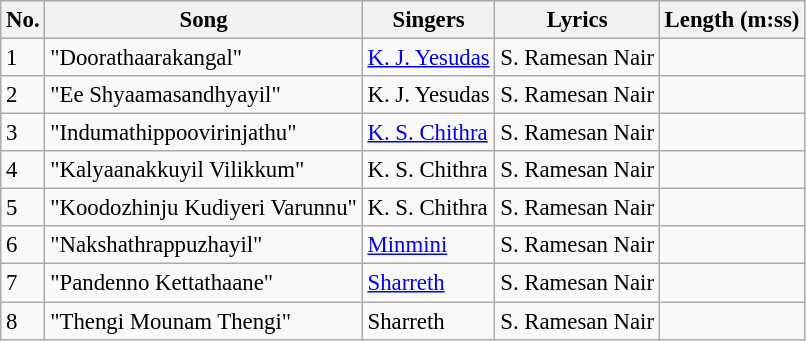<table class="wikitable" style="font-size:95%;">
<tr>
<th>No.</th>
<th>Song</th>
<th>Singers</th>
<th>Lyrics</th>
<th>Length (m:ss)</th>
</tr>
<tr>
<td>1</td>
<td>"Doorathaarakangal"</td>
<td><a href='#'>K. J. Yesudas</a></td>
<td>S. Ramesan Nair</td>
<td></td>
</tr>
<tr>
<td>2</td>
<td>"Ee Shyaamasandhyayil"</td>
<td>K. J. Yesudas</td>
<td>S. Ramesan Nair</td>
<td></td>
</tr>
<tr>
<td>3</td>
<td>"Indumathippoovirinjathu"</td>
<td><a href='#'>K. S. Chithra</a></td>
<td>S. Ramesan Nair</td>
<td></td>
</tr>
<tr>
<td>4</td>
<td>"Kalyaanakkuyil Vilikkum"</td>
<td>K. S. Chithra</td>
<td>S. Ramesan Nair</td>
<td></td>
</tr>
<tr>
<td>5</td>
<td>"Koodozhinju Kudiyeri Varunnu"</td>
<td>K. S. Chithra</td>
<td>S. Ramesan Nair</td>
<td></td>
</tr>
<tr>
<td>6</td>
<td>"Nakshathrappuzhayil"</td>
<td><a href='#'>Minmini</a></td>
<td>S. Ramesan Nair</td>
<td></td>
</tr>
<tr>
<td>7</td>
<td>"Pandenno Kettathaane"</td>
<td><a href='#'>Sharreth</a></td>
<td>S. Ramesan Nair</td>
<td></td>
</tr>
<tr>
<td>8</td>
<td>"Thengi Mounam Thengi"</td>
<td>Sharreth</td>
<td>S. Ramesan Nair</td>
<td></td>
</tr>
</table>
